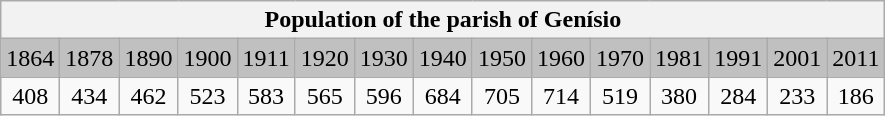<table class="wikitable">
<tr>
<th colspan="15">Population of the parish of Genísio </th>
</tr>
<tr bgcolor="#C0C0C0">
<td align="center">1864</td>
<td align="center">1878</td>
<td align="center">1890</td>
<td align="center">1900</td>
<td align="center">1911</td>
<td align="center">1920</td>
<td align="center">1930</td>
<td align="center">1940</td>
<td align="center">1950</td>
<td align="center">1960</td>
<td align="center">1970</td>
<td align="center">1981</td>
<td align="center">1991</td>
<td align="center">2001</td>
<td align="center">2011</td>
</tr>
<tr>
<td align="center">408</td>
<td align="center">434</td>
<td align="center">462</td>
<td align="center">523</td>
<td align="center">583</td>
<td align="center">565</td>
<td align="center">596</td>
<td align="center">684</td>
<td align="center">705</td>
<td align="center">714</td>
<td align="center">519</td>
<td align="center">380</td>
<td align="center">284</td>
<td align="center">233</td>
<td align="center">186</td>
</tr>
</table>
